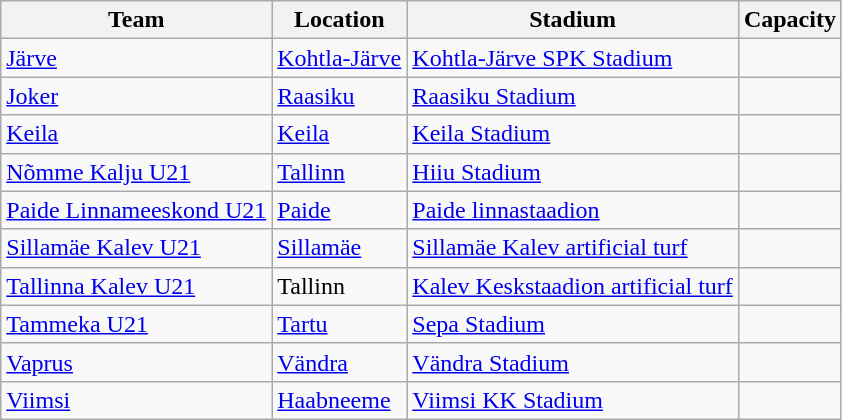<table class="wikitable sortable">
<tr>
<th>Team</th>
<th>Location</th>
<th>Stadium</th>
<th>Capacity</th>
</tr>
<tr>
<td><a href='#'>Järve</a></td>
<td><a href='#'>Kohtla-Järve</a></td>
<td><a href='#'>Kohtla-Järve SPK Stadium</a></td>
<td align="center"></td>
</tr>
<tr>
<td><a href='#'>Joker</a></td>
<td><a href='#'>Raasiku</a></td>
<td><a href='#'>Raasiku Stadium</a></td>
<td align="center"></td>
</tr>
<tr>
<td><a href='#'>Keila</a></td>
<td><a href='#'>Keila</a></td>
<td><a href='#'>Keila Stadium</a></td>
<td align="center"></td>
</tr>
<tr>
<td><a href='#'>Nõmme Kalju U21</a></td>
<td><a href='#'>Tallinn</a></td>
<td><a href='#'>Hiiu Stadium</a></td>
<td align="center"></td>
</tr>
<tr>
<td><a href='#'>Paide Linnameeskond U21</a></td>
<td><a href='#'>Paide</a></td>
<td><a href='#'>Paide linnastaadion</a></td>
<td align="center"></td>
</tr>
<tr>
<td><a href='#'>Sillamäe Kalev U21</a></td>
<td><a href='#'>Sillamäe</a></td>
<td><a href='#'>Sillamäe Kalev artificial turf</a></td>
<td align="center"></td>
</tr>
<tr>
<td><a href='#'>Tallinna Kalev U21</a></td>
<td>Tallinn</td>
<td><a href='#'>Kalev Keskstaadion artificial turf</a></td>
<td align="center"></td>
</tr>
<tr>
<td><a href='#'>Tammeka U21</a></td>
<td><a href='#'>Tartu</a></td>
<td><a href='#'>Sepa Stadium</a></td>
<td align="center"></td>
</tr>
<tr>
<td><a href='#'>Vaprus</a></td>
<td><a href='#'>Vändra</a></td>
<td><a href='#'>Vändra Stadium</a></td>
<td align="center"></td>
</tr>
<tr>
<td><a href='#'>Viimsi</a></td>
<td><a href='#'>Haabneeme</a></td>
<td><a href='#'>Viimsi KK Stadium</a></td>
<td align="center"></td>
</tr>
</table>
